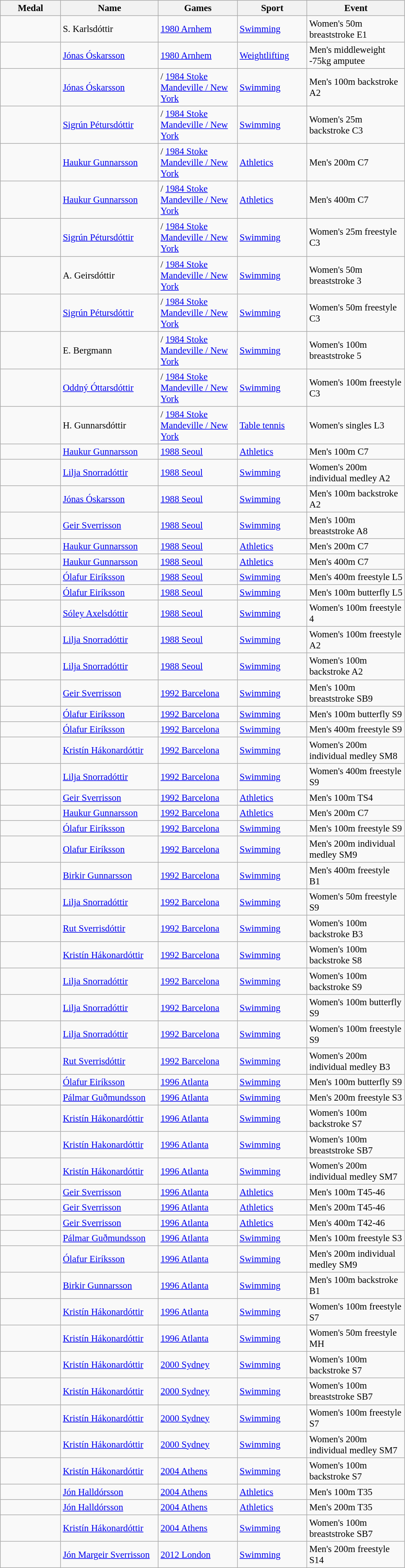<table class= wikitable style="font-size:95%">
<tr>
<th style="width:6em">Medal</th>
<th style="width:10em">Name</th>
<th style="width:8em">Games</th>
<th style="width:7em">Sport</th>
<th style="width:10em">Event</th>
</tr>
<tr>
<td></td>
<td>S. Karlsdóttir</td>
<td> <a href='#'>1980 Arnhem</a></td>
<td><a href='#'>Swimming</a></td>
<td>Women's 50m breaststroke E1</td>
</tr>
<tr>
<td></td>
<td><a href='#'>Jónas Óskarsson</a></td>
<td> <a href='#'>1980 Arnhem</a></td>
<td><a href='#'>Weightlifting</a></td>
<td>Men's middleweight -75kg amputee</td>
</tr>
<tr>
<td></td>
<td><a href='#'>Jónas Óskarsson</a></td>
<td>/ <a href='#'>1984 Stoke Mandeville / New York</a></td>
<td><a href='#'>Swimming</a></td>
<td>Men's 100m backstroke A2</td>
</tr>
<tr>
<td></td>
<td><a href='#'>Sigrún Pétursdóttir</a></td>
<td>/ <a href='#'>1984 Stoke Mandeville / New York</a></td>
<td><a href='#'>Swimming</a></td>
<td>Women's 25m backstroke C3</td>
</tr>
<tr>
<td></td>
<td><a href='#'>Haukur Gunnarsson</a></td>
<td>/ <a href='#'>1984 Stoke Mandeville / New York</a></td>
<td><a href='#'>Athletics</a></td>
<td>Men's 200m C7</td>
</tr>
<tr>
<td></td>
<td><a href='#'>Haukur Gunnarsson</a></td>
<td>/ <a href='#'>1984 Stoke Mandeville / New York</a></td>
<td><a href='#'>Athletics</a></td>
<td>Men's 400m C7</td>
</tr>
<tr>
<td></td>
<td><a href='#'>Sigrún Pétursdóttir</a></td>
<td>/ <a href='#'>1984 Stoke Mandeville / New York</a></td>
<td><a href='#'>Swimming</a></td>
<td>Women's 25m freestyle C3</td>
</tr>
<tr>
<td></td>
<td>A. Geirsdóttir</td>
<td>/ <a href='#'>1984 Stoke Mandeville / New York</a></td>
<td><a href='#'>Swimming</a></td>
<td>Women's 50m breaststroke 3</td>
</tr>
<tr>
<td></td>
<td><a href='#'>Sigrún Pétursdóttir</a></td>
<td>/ <a href='#'>1984 Stoke Mandeville / New York</a></td>
<td><a href='#'>Swimming</a></td>
<td>Women's 50m freestyle C3</td>
</tr>
<tr>
<td></td>
<td>E. Bergmann</td>
<td>/ <a href='#'>1984 Stoke Mandeville / New York</a></td>
<td><a href='#'>Swimming</a></td>
<td>Women's 100m breaststroke 5</td>
</tr>
<tr>
<td></td>
<td><a href='#'>Oddný Óttarsdóttir</a></td>
<td>/ <a href='#'>1984 Stoke Mandeville / New York</a></td>
<td><a href='#'>Swimming</a></td>
<td>Women's 100m freestyle C3</td>
</tr>
<tr>
<td></td>
<td>H. Gunnarsdóttir</td>
<td>/ <a href='#'>1984 Stoke Mandeville / New York</a></td>
<td><a href='#'>Table tennis</a></td>
<td>Women's singles L3</td>
</tr>
<tr>
<td></td>
<td><a href='#'>Haukur Gunnarsson</a></td>
<td> <a href='#'>1988 Seoul</a></td>
<td><a href='#'>Athletics</a></td>
<td>Men's 100m C7</td>
</tr>
<tr>
<td></td>
<td><a href='#'>Lilja Snorradóttir</a></td>
<td> <a href='#'>1988 Seoul</a></td>
<td><a href='#'>Swimming</a></td>
<td>Women's 200m individual medley A2</td>
</tr>
<tr>
<td></td>
<td><a href='#'>Jónas Óskarsson</a></td>
<td> <a href='#'>1988 Seoul</a></td>
<td><a href='#'>Swimming</a></td>
<td>Men's 100m backstroke A2</td>
</tr>
<tr>
<td></td>
<td><a href='#'>Geir Sverrisson</a></td>
<td> <a href='#'>1988 Seoul</a></td>
<td><a href='#'>Swimming</a></td>
<td>Men's 100m breaststroke A8</td>
</tr>
<tr>
<td></td>
<td><a href='#'>Haukur Gunnarsson</a></td>
<td> <a href='#'>1988 Seoul</a></td>
<td><a href='#'>Athletics</a></td>
<td>Men's 200m C7</td>
</tr>
<tr>
<td></td>
<td><a href='#'>Haukur Gunnarsson</a></td>
<td> <a href='#'>1988 Seoul</a></td>
<td><a href='#'>Athletics</a></td>
<td>Men's 400m C7</td>
</tr>
<tr>
<td></td>
<td><a href='#'>Ólafur Eiríksson</a></td>
<td> <a href='#'>1988 Seoul</a></td>
<td><a href='#'>Swimming</a></td>
<td>Men's 400m freestyle L5</td>
</tr>
<tr>
<td></td>
<td><a href='#'>Ólafur Eiríksson</a></td>
<td> <a href='#'>1988 Seoul</a></td>
<td><a href='#'>Swimming</a></td>
<td>Men's 100m butterfly L5</td>
</tr>
<tr>
<td></td>
<td><a href='#'>Sóley Axelsdóttir</a></td>
<td> <a href='#'>1988 Seoul</a></td>
<td><a href='#'>Swimming</a></td>
<td>Women's 100m freestyle 4</td>
</tr>
<tr>
<td></td>
<td><a href='#'>Lilja Snorradóttir</a></td>
<td> <a href='#'>1988 Seoul</a></td>
<td><a href='#'>Swimming</a></td>
<td>Women's 100m freestyle A2</td>
</tr>
<tr>
<td></td>
<td><a href='#'>Lilja Snorradóttir</a></td>
<td> <a href='#'>1988 Seoul</a></td>
<td><a href='#'>Swimming</a></td>
<td>Women's 100m backstroke A2</td>
</tr>
<tr>
<td></td>
<td><a href='#'>Geir Sverrisson</a></td>
<td> <a href='#'>1992 Barcelona</a></td>
<td><a href='#'>Swimming</a></td>
<td>Men's 100m breaststroke SB9</td>
</tr>
<tr>
<td></td>
<td><a href='#'>Ólafur Eiríksson</a></td>
<td> <a href='#'>1992 Barcelona</a></td>
<td><a href='#'>Swimming</a></td>
<td>Men's 100m butterfly S9</td>
</tr>
<tr>
<td></td>
<td><a href='#'>Ólafur Eiríksson</a></td>
<td> <a href='#'>1992 Barcelona</a></td>
<td><a href='#'>Swimming</a></td>
<td>Men's 400m freestyle S9</td>
</tr>
<tr>
<td></td>
<td><a href='#'>Kristín Hákonardóttir</a></td>
<td> <a href='#'>1992 Barcelona</a></td>
<td><a href='#'>Swimming</a></td>
<td>Women's 200m individual medley SM8</td>
</tr>
<tr>
<td></td>
<td><a href='#'>Lilja Snorradóttir</a></td>
<td> <a href='#'>1992 Barcelona</a></td>
<td><a href='#'>Swimming</a></td>
<td>Women's 400m freestyle S9</td>
</tr>
<tr>
<td></td>
<td><a href='#'>Geir Sverrisson</a></td>
<td> <a href='#'>1992 Barcelona</a></td>
<td><a href='#'>Athletics</a></td>
<td>Men's 100m TS4</td>
</tr>
<tr>
<td></td>
<td><a href='#'>Haukur Gunnarsson</a></td>
<td> <a href='#'>1992 Barcelona</a></td>
<td><a href='#'>Athletics</a></td>
<td>Men's 200m C7</td>
</tr>
<tr>
<td></td>
<td><a href='#'>Ólafur Eiríksson</a></td>
<td> <a href='#'>1992 Barcelona</a></td>
<td><a href='#'>Swimming</a></td>
<td>Men's 100m freestyle S9</td>
</tr>
<tr>
<td></td>
<td><a href='#'>Olafur Eiríksson</a></td>
<td> <a href='#'>1992 Barcelona</a></td>
<td><a href='#'>Swimming</a></td>
<td>Men's 200m individual medley SM9</td>
</tr>
<tr>
<td></td>
<td><a href='#'>Birkir Gunnarsson</a></td>
<td> <a href='#'>1992 Barcelona</a></td>
<td><a href='#'>Swimming</a></td>
<td>Men's 400m freestyle B1</td>
</tr>
<tr>
<td></td>
<td><a href='#'>Lilja Snorradóttir</a></td>
<td> <a href='#'>1992 Barcelona</a></td>
<td><a href='#'>Swimming</a></td>
<td>Women's 50m freestyle S9</td>
</tr>
<tr>
<td></td>
<td><a href='#'>Rut Sverrisdóttir</a></td>
<td> <a href='#'>1992 Barcelona</a></td>
<td><a href='#'>Swimming</a></td>
<td>Women's 100m backstroke B3</td>
</tr>
<tr>
<td></td>
<td><a href='#'>Kristín Hákonardóttir</a></td>
<td> <a href='#'>1992 Barcelona</a></td>
<td><a href='#'>Swimming</a></td>
<td>Women's 100m backstroke S8</td>
</tr>
<tr>
<td></td>
<td><a href='#'>Lilja Snorradóttir</a></td>
<td> <a href='#'>1992 Barcelona</a></td>
<td><a href='#'>Swimming</a></td>
<td>Women's 100m backstroke S9</td>
</tr>
<tr>
<td></td>
<td><a href='#'>Lilja Snorradóttir</a></td>
<td> <a href='#'>1992 Barcelona</a></td>
<td><a href='#'>Swimming</a></td>
<td>Women's 100m butterfly S9</td>
</tr>
<tr>
<td></td>
<td><a href='#'>Lilja Snorradóttir</a></td>
<td> <a href='#'>1992 Barcelona</a></td>
<td><a href='#'>Swimming</a></td>
<td>Women's 100m freestyle S9</td>
</tr>
<tr>
<td></td>
<td><a href='#'>Rut Sverrisdóttir</a></td>
<td> <a href='#'>1992 Barcelona</a></td>
<td><a href='#'>Swimming</a></td>
<td>Women's 200m individual medley B3</td>
</tr>
<tr>
<td></td>
<td><a href='#'>Ólafur Eiríksson</a></td>
<td> <a href='#'>1996 Atlanta</a></td>
<td><a href='#'>Swimming</a></td>
<td>Men's 100m butterfly S9</td>
</tr>
<tr>
<td></td>
<td><a href='#'>Pálmar Guðmundsson</a></td>
<td> <a href='#'>1996 Atlanta</a></td>
<td><a href='#'>Swimming</a></td>
<td>Men's 200m freestyle S3</td>
</tr>
<tr>
<td></td>
<td><a href='#'>Kristín Hákonardóttir</a></td>
<td> <a href='#'>1996 Atlanta</a></td>
<td><a href='#'>Swimming</a></td>
<td>Women's 100m backstroke S7</td>
</tr>
<tr>
<td></td>
<td><a href='#'>Kristín Hakonardóttir</a></td>
<td> <a href='#'>1996 Atlanta</a></td>
<td><a href='#'>Swimming</a></td>
<td>Women's 100m breaststroke SB7</td>
</tr>
<tr>
<td></td>
<td><a href='#'>Kristín Hákonardóttir</a></td>
<td> <a href='#'>1996 Atlanta</a></td>
<td><a href='#'>Swimming</a></td>
<td>Women's 200m individual medley SM7</td>
</tr>
<tr>
<td></td>
<td><a href='#'>Geir Sverrisson</a></td>
<td> <a href='#'>1996 Atlanta</a></td>
<td><a href='#'>Athletics</a></td>
<td>Men's 100m T45-46</td>
</tr>
<tr>
<td></td>
<td><a href='#'>Geir Sverrisson</a></td>
<td> <a href='#'>1996 Atlanta</a></td>
<td><a href='#'>Athletics</a></td>
<td>Men's 200m T45-46</td>
</tr>
<tr>
<td></td>
<td><a href='#'>Geir Sverrisson</a></td>
<td> <a href='#'>1996 Atlanta</a></td>
<td><a href='#'>Athletics</a></td>
<td>Men's 400m T42-46</td>
</tr>
<tr>
<td></td>
<td><a href='#'>Pálmar Guðmundsson</a></td>
<td> <a href='#'>1996 Atlanta</a></td>
<td><a href='#'>Swimming</a></td>
<td>Men's 100m freestyle S3</td>
</tr>
<tr>
<td></td>
<td><a href='#'>Ólafur Eiríksson</a></td>
<td> <a href='#'>1996 Atlanta</a></td>
<td><a href='#'>Swimming</a></td>
<td>Men's 200m individual medley SM9</td>
</tr>
<tr>
<td></td>
<td><a href='#'>Birkir Gunnarsson</a></td>
<td> <a href='#'>1996 Atlanta</a></td>
<td><a href='#'>Swimming</a></td>
<td>Men's 100m backstroke B1</td>
</tr>
<tr>
<td></td>
<td><a href='#'>Kristín Hákonardóttir</a></td>
<td> <a href='#'>1996 Atlanta</a></td>
<td><a href='#'>Swimming</a></td>
<td>Women's 100m freestyle S7</td>
</tr>
<tr>
<td></td>
<td><a href='#'>Kristín Hákonardóttir</a></td>
<td> <a href='#'>1996 Atlanta</a></td>
<td><a href='#'>Swimming</a></td>
<td>Women's 50m freestyle MH</td>
</tr>
<tr>
<td></td>
<td><a href='#'>Kristín Hákonardóttir</a></td>
<td> <a href='#'>2000 Sydney</a></td>
<td><a href='#'>Swimming</a></td>
<td>Women's 100m backstroke S7</td>
</tr>
<tr>
<td></td>
<td><a href='#'>Kristín Hákonardóttir</a></td>
<td> <a href='#'>2000 Sydney</a></td>
<td><a href='#'>Swimming</a></td>
<td>Women's 100m breaststroke SB7</td>
</tr>
<tr>
<td></td>
<td><a href='#'>Kristín Hákonardóttir</a></td>
<td> <a href='#'>2000 Sydney</a></td>
<td><a href='#'>Swimming</a></td>
<td>Women's 100m freestyle S7</td>
</tr>
<tr>
<td></td>
<td><a href='#'>Kristín Hákonardóttir</a></td>
<td> <a href='#'>2000 Sydney</a></td>
<td><a href='#'>Swimming</a></td>
<td>Women's 200m individual medley SM7</td>
</tr>
<tr>
<td></td>
<td><a href='#'>Kristín Hákonardóttir</a></td>
<td> <a href='#'>2004 Athens</a></td>
<td><a href='#'>Swimming</a></td>
<td>Women's 100m backstroke S7</td>
</tr>
<tr>
<td></td>
<td><a href='#'>Jón Halldórsson</a></td>
<td> <a href='#'>2004 Athens</a></td>
<td><a href='#'>Athletics</a></td>
<td>Men's 100m T35</td>
</tr>
<tr>
<td></td>
<td><a href='#'>Jón Halldórsson</a></td>
<td> <a href='#'>2004 Athens</a></td>
<td><a href='#'>Athletics</a></td>
<td>Men's 200m T35</td>
</tr>
<tr>
<td></td>
<td><a href='#'>Kristín Hákonardóttir</a></td>
<td> <a href='#'>2004 Athens</a></td>
<td><a href='#'>Swimming</a></td>
<td>Women's 100m breaststroke SB7</td>
</tr>
<tr>
<td></td>
<td><a href='#'>Jón Margeir Sverrisson</a></td>
<td> <a href='#'>2012 London</a></td>
<td><a href='#'>Swimming</a></td>
<td>Men's 200m freestyle S14</td>
</tr>
</table>
